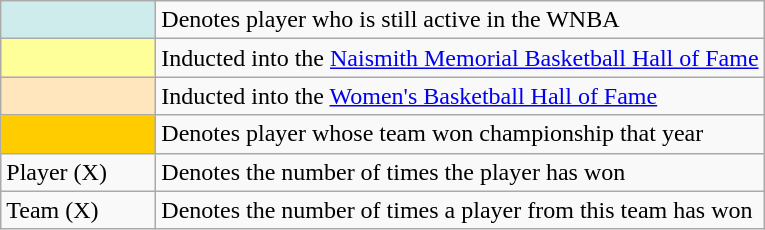<table class="wikitable">
<tr>
<td style="background-color:#CFECEC; border:1px solid #aaaaaa; width:6em"></td>
<td>Denotes player who is still active in the WNBA</td>
</tr>
<tr>
<td style="background-color:#FFFF99; border:1px solid #aaaaaa; width:6em"></td>
<td>Inducted into the <a href='#'>Naismith Memorial Basketball Hall of Fame</a></td>
</tr>
<tr>
<td style="background-color:#FFE6BD; border:1px solid #aaaaaa; width:6em"></td>
<td>Inducted into the <a href='#'>Women's Basketball Hall of Fame</a></td>
</tr>
<tr>
<td style="background-color:#FFCC00; border:1px solid #aaaaaa; width:6em"></td>
<td>Denotes player whose team won championship that year</td>
</tr>
<tr>
<td>Player (X)</td>
<td>Denotes the number of times the player has won</td>
</tr>
<tr>
<td>Team (X)</td>
<td>Denotes the number of times a player from this team has won</td>
</tr>
</table>
